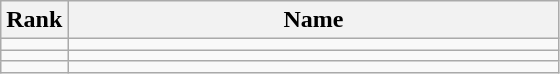<table class="wikitable">
<tr>
<th>Rank</th>
<th style="width: 20em">Name</th>
</tr>
<tr>
<td align="center"></td>
<td></td>
</tr>
<tr>
<td align="center"></td>
<td></td>
</tr>
<tr>
<td align="center"></td>
<td></td>
</tr>
</table>
